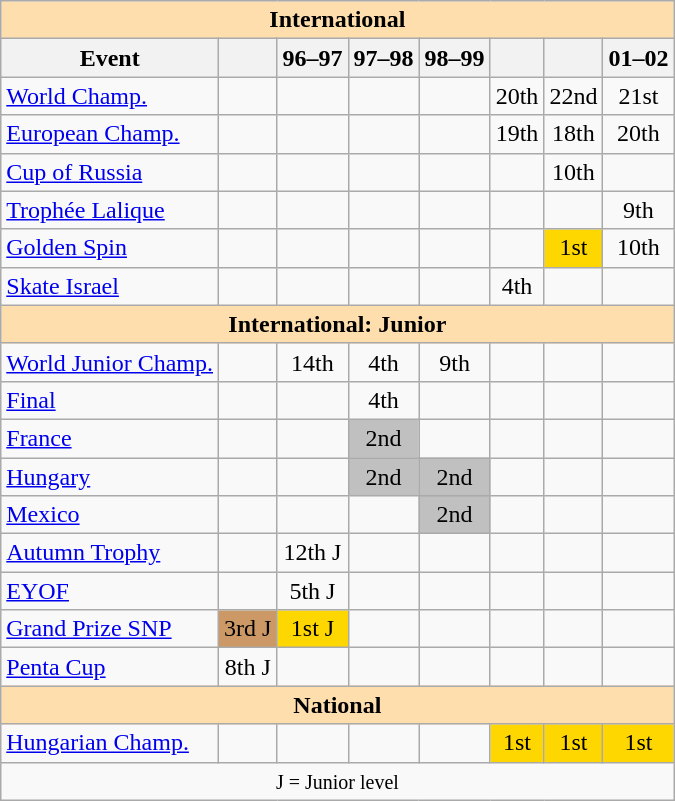<table class="wikitable" style="text-align:center">
<tr>
<th style="background-color: #ffdead; " colspan=8 align=center>International</th>
</tr>
<tr>
<th>Event</th>
<th></th>
<th>96–97</th>
<th>97–98</th>
<th>98–99</th>
<th></th>
<th></th>
<th>01–02</th>
</tr>
<tr>
<td align=left><a href='#'>World Champ.</a></td>
<td></td>
<td></td>
<td></td>
<td></td>
<td>20th</td>
<td>22nd</td>
<td>21st</td>
</tr>
<tr>
<td align=left><a href='#'>European Champ.</a></td>
<td></td>
<td></td>
<td></td>
<td></td>
<td>19th</td>
<td>18th</td>
<td>20th</td>
</tr>
<tr>
<td align=left> <a href='#'>Cup of Russia</a></td>
<td></td>
<td></td>
<td></td>
<td></td>
<td></td>
<td>10th</td>
<td></td>
</tr>
<tr>
<td align=left> <a href='#'>Trophée Lalique</a></td>
<td></td>
<td></td>
<td></td>
<td></td>
<td></td>
<td></td>
<td>9th</td>
</tr>
<tr>
<td align=left><a href='#'>Golden Spin</a></td>
<td></td>
<td></td>
<td></td>
<td></td>
<td></td>
<td bgcolor=gold>1st</td>
<td>10th</td>
</tr>
<tr>
<td align=left><a href='#'>Skate Israel</a></td>
<td></td>
<td></td>
<td></td>
<td></td>
<td>4th</td>
<td></td>
<td></td>
</tr>
<tr>
<th style="background-color: #ffdead; " colspan=8 align=center>International: Junior</th>
</tr>
<tr>
<td align=left><a href='#'>World Junior Champ.</a></td>
<td></td>
<td>14th</td>
<td>4th</td>
<td>9th</td>
<td></td>
<td></td>
<td></td>
</tr>
<tr>
<td align=left> <a href='#'>Final</a></td>
<td></td>
<td></td>
<td>4th</td>
<td></td>
<td></td>
<td></td>
<td></td>
</tr>
<tr>
<td align=left> <a href='#'>France</a></td>
<td></td>
<td></td>
<td bgcolor=silver>2nd</td>
<td></td>
<td></td>
<td></td>
<td></td>
</tr>
<tr>
<td align=left> <a href='#'>Hungary</a></td>
<td></td>
<td></td>
<td bgcolor=silver>2nd</td>
<td bgcolor=silver>2nd</td>
<td></td>
<td></td>
<td></td>
</tr>
<tr>
<td align=left> <a href='#'>Mexico</a></td>
<td></td>
<td></td>
<td></td>
<td bgcolor=silver>2nd</td>
<td></td>
<td></td>
<td></td>
</tr>
<tr>
<td align=left><a href='#'>Autumn Trophy</a></td>
<td></td>
<td>12th J</td>
<td></td>
<td></td>
<td></td>
<td></td>
<td></td>
</tr>
<tr>
<td align=left><a href='#'>EYOF</a></td>
<td></td>
<td>5th J</td>
<td></td>
<td></td>
<td></td>
<td></td>
<td></td>
</tr>
<tr>
<td align=left><a href='#'>Grand Prize SNP</a></td>
<td bgcolor=cc9966>3rd J</td>
<td bgcolor=gold>1st J</td>
<td></td>
<td></td>
<td></td>
<td></td>
<td></td>
</tr>
<tr>
<td align=left><a href='#'>Penta Cup</a></td>
<td>8th J</td>
<td></td>
<td></td>
<td></td>
<td></td>
<td></td>
<td></td>
</tr>
<tr>
<th style="background-color: #ffdead; " colspan=8 align=center>National</th>
</tr>
<tr>
<td align=left><a href='#'>Hungarian Champ.</a></td>
<td></td>
<td></td>
<td></td>
<td></td>
<td bgcolor=gold>1st</td>
<td bgcolor=gold>1st</td>
<td bgcolor=gold>1st</td>
</tr>
<tr>
<td colspan=8 align=center><small> J = Junior level </small></td>
</tr>
</table>
